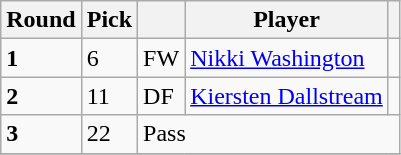<table class="wikitable">
<tr>
<th>Round</th>
<th>Pick</th>
<th></th>
<th>Player</th>
<th></th>
</tr>
<tr>
<td><strong>1</strong></td>
<td>6</td>
<td>FW</td>
<td> <a href='#'>Nikki Washington</a></td>
<td></td>
</tr>
<tr>
<td><strong>2</strong></td>
<td>11</td>
<td>DF</td>
<td> <a href='#'>Kiersten Dallstream</a></td>
<td></td>
</tr>
<tr>
<td><strong>3</strong></td>
<td>22</td>
<td colspan="3">Pass</td>
</tr>
<tr>
</tr>
</table>
